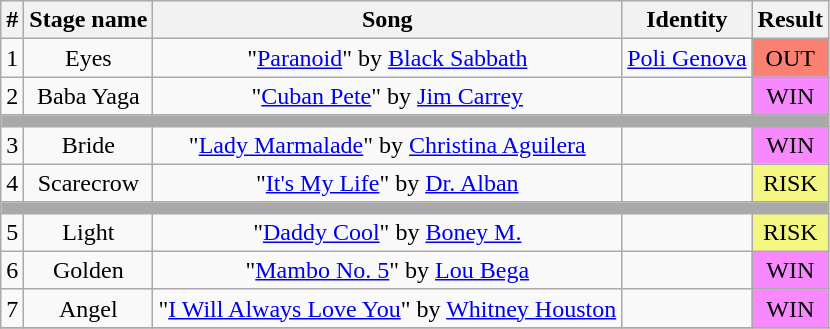<table class="wikitable plainrowheaders" style="text-align: center;">
<tr>
<th>#</th>
<th>Stage name</th>
<th>Song</th>
<th>Identity</th>
<th>Result</th>
</tr>
<tr>
<td>1</td>
<td>Eyes</td>
<td>"<a href='#'>Paranoid</a>" by <a href='#'>Black Sabbath</a></td>
<td><a href='#'>Poli Genova</a></td>
<td bgcolor=salmon>OUT</td>
</tr>
<tr>
<td>2</td>
<td>Baba Yaga</td>
<td>"<a href='#'>Cuban Pete</a>" by <a href='#'>Jim Carrey</a></td>
<td></td>
<td bgcolor="#F888FD">WIN</td>
</tr>
<tr>
<td colspan="5" style="background:darkgray"></td>
</tr>
<tr>
<td>3</td>
<td>Bride</td>
<td>"<a href='#'>Lady Marmalade</a>" by <a href='#'>Christina Aguilera</a></td>
<td></td>
<td bgcolor="#F888FD">WIN</td>
</tr>
<tr>
<td>4</td>
<td>Scarecrow</td>
<td>"<a href='#'>It's My Life</a>" by <a href='#'>Dr. Alban</a></td>
<td></td>
<td bgcolor="#F3F781">RISK</td>
</tr>
<tr>
<td colspan="5" style="background:darkgray"></td>
</tr>
<tr>
<td>5</td>
<td>Light</td>
<td>"<a href='#'>Daddy Cool</a>" by <a href='#'>Boney M.</a></td>
<td></td>
<td bgcolor="#F3F781">RISK</td>
</tr>
<tr>
<td>6</td>
<td>Golden</td>
<td>"<a href='#'>Mambo No. 5</a>" by <a href='#'>Lou Bega</a></td>
<td></td>
<td bgcolor="#F888FD">WIN</td>
</tr>
<tr>
<td>7</td>
<td>Angel</td>
<td>"<a href='#'>I Will Always Love You</a>" by <a href='#'>Whitney Houston</a></td>
<td></td>
<td bgcolor="#F888FD">WIN</td>
</tr>
<tr>
</tr>
</table>
